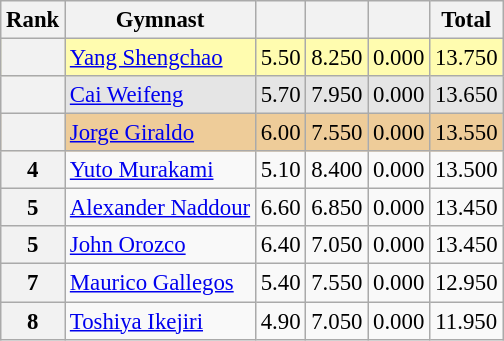<table class="wikitable sortable" style="text-align:center; font-size:95%">
<tr>
<th scope=col>Rank</th>
<th scope=col>Gymnast</th>
<th scope=col></th>
<th scope=col></th>
<th scope=col></th>
<th scope=col>Total</th>
</tr>
<tr bgcolor=fffcaf>
<th scope=row style="text-align:center"></th>
<td align=left><a href='#'>Yang Shengchao</a><br></td>
<td>5.50</td>
<td>8.250</td>
<td>0.000</td>
<td>13.750</td>
</tr>
<tr bgcolor=e5e5e5>
<th scope=row style="text-align:center"></th>
<td align=left><a href='#'>Cai Weifeng</a><br></td>
<td>5.70</td>
<td>7.950</td>
<td>0.000</td>
<td>13.650</td>
</tr>
<tr bgcolor=eecc99>
<th scope=row style="text-align:center"></th>
<td align=left><a href='#'>Jorge Giraldo</a><br></td>
<td>6.00</td>
<td>7.550</td>
<td>0.000</td>
<td>13.550</td>
</tr>
<tr>
<th scope=row style="text-align:center">4</th>
<td align=left><a href='#'>Yuto Murakami</a><br></td>
<td>5.10</td>
<td>8.400</td>
<td>0.000</td>
<td>13.500</td>
</tr>
<tr>
<th scope=row style="text-align:center">5</th>
<td align=left><a href='#'>Alexander Naddour</a><br></td>
<td>6.60</td>
<td>6.850</td>
<td>0.000</td>
<td>13.450</td>
</tr>
<tr>
<th scope=row style="text-align:center">5</th>
<td align=left><a href='#'>John Orozco</a><br></td>
<td>6.40</td>
<td>7.050</td>
<td>0.000</td>
<td>13.450</td>
</tr>
<tr>
<th scope=row style="text-align:center">7</th>
<td align=left><a href='#'>Maurico Gallegos</a><br></td>
<td>5.40</td>
<td>7.550</td>
<td>0.000</td>
<td>12.950</td>
</tr>
<tr>
<th scope=row style="text-align:center">8</th>
<td align=left><a href='#'>Toshiya Ikejiri</a><br></td>
<td>4.90</td>
<td>7.050</td>
<td>0.000</td>
<td>11.950</td>
</tr>
</table>
